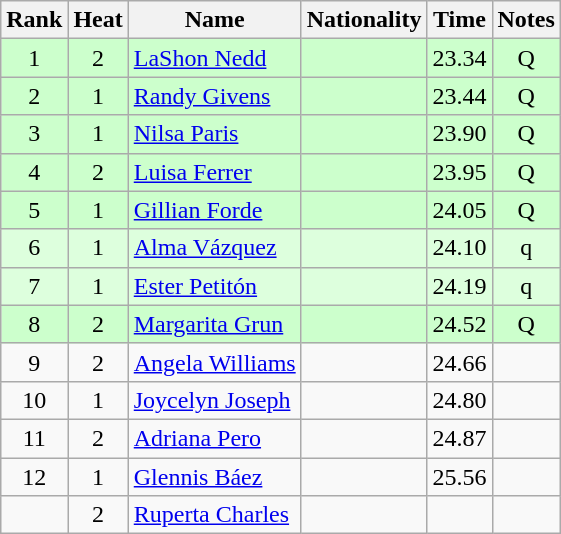<table class="wikitable sortable" style="text-align:center">
<tr>
<th>Rank</th>
<th>Heat</th>
<th>Name</th>
<th>Nationality</th>
<th>Time</th>
<th>Notes</th>
</tr>
<tr bgcolor=ccffcc>
<td>1</td>
<td>2</td>
<td align=left><a href='#'>LaShon Nedd</a></td>
<td align=left></td>
<td>23.34</td>
<td>Q</td>
</tr>
<tr bgcolor=ccffcc>
<td>2</td>
<td>1</td>
<td align=left><a href='#'>Randy Givens</a></td>
<td align=left></td>
<td>23.44</td>
<td>Q</td>
</tr>
<tr bgcolor=ccffcc>
<td>3</td>
<td>1</td>
<td align=left><a href='#'>Nilsa Paris</a></td>
<td align=left></td>
<td>23.90</td>
<td>Q</td>
</tr>
<tr bgcolor=ccffcc>
<td>4</td>
<td>2</td>
<td align=left><a href='#'>Luisa Ferrer</a></td>
<td align=left></td>
<td>23.95</td>
<td>Q</td>
</tr>
<tr bgcolor=ccffcc>
<td>5</td>
<td>1</td>
<td align=left><a href='#'>Gillian Forde</a></td>
<td align=left></td>
<td>24.05</td>
<td>Q</td>
</tr>
<tr bgcolor=ddffdd>
<td>6</td>
<td>1</td>
<td align=left><a href='#'>Alma Vázquez</a></td>
<td align=left></td>
<td>24.10</td>
<td>q</td>
</tr>
<tr bgcolor=ddffdd>
<td>7</td>
<td>1</td>
<td align=left><a href='#'>Ester Petitón</a></td>
<td align=left></td>
<td>24.19</td>
<td>q</td>
</tr>
<tr bgcolor=ccffcc>
<td>8</td>
<td>2</td>
<td align=left><a href='#'>Margarita Grun</a></td>
<td align=left></td>
<td>24.52</td>
<td>Q</td>
</tr>
<tr>
<td>9</td>
<td>2</td>
<td align=left><a href='#'>Angela Williams</a></td>
<td align=left></td>
<td>24.66</td>
<td></td>
</tr>
<tr>
<td>10</td>
<td>1</td>
<td align=left><a href='#'>Joycelyn Joseph</a></td>
<td align=left></td>
<td>24.80</td>
<td></td>
</tr>
<tr>
<td>11</td>
<td>2</td>
<td align=left><a href='#'>Adriana Pero</a></td>
<td align=left></td>
<td>24.87</td>
<td></td>
</tr>
<tr>
<td>12</td>
<td>1</td>
<td align=left><a href='#'>Glennis Báez</a></td>
<td align=left></td>
<td>25.56</td>
<td></td>
</tr>
<tr>
<td></td>
<td>2</td>
<td align=left><a href='#'>Ruperta Charles</a></td>
<td align=left></td>
<td></td>
<td></td>
</tr>
</table>
